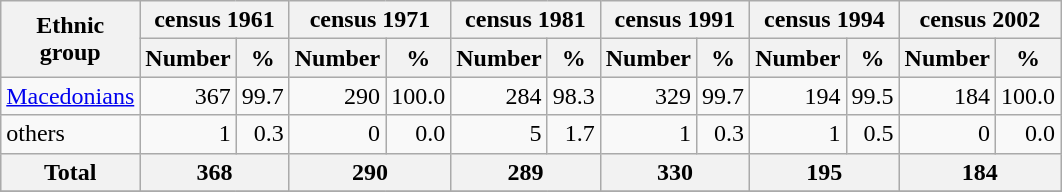<table class="wikitable">
<tr>
<th rowspan="2">Ethnic<br>group</th>
<th colspan="2">census 1961</th>
<th colspan="2">census 1971</th>
<th colspan="2">census 1981</th>
<th colspan="2">census 1991</th>
<th colspan="2">census 1994</th>
<th colspan="2">census 2002</th>
</tr>
<tr bgcolor="#e0e0e0">
<th>Number</th>
<th>%</th>
<th>Number</th>
<th>%</th>
<th>Number</th>
<th>%</th>
<th>Number</th>
<th>%</th>
<th>Number</th>
<th>%</th>
<th>Number</th>
<th>%</th>
</tr>
<tr>
<td><a href='#'>Macedonians</a></td>
<td align="right">367</td>
<td align="right">99.7</td>
<td align="right">290</td>
<td align="right">100.0</td>
<td align="right">284</td>
<td align="right">98.3</td>
<td align="right">329</td>
<td align="right">99.7</td>
<td align="right">194</td>
<td align="right">99.5</td>
<td align="right">184</td>
<td align="right">100.0</td>
</tr>
<tr>
<td>others</td>
<td align="right">1</td>
<td align="right">0.3</td>
<td align="right">0</td>
<td align="right">0.0</td>
<td align="right">5</td>
<td align="right">1.7</td>
<td align="right">1</td>
<td align="right">0.3</td>
<td align="right">1</td>
<td align="right">0.5</td>
<td align="right">0</td>
<td align="right">0.0</td>
</tr>
<tr bgcolor="#e0e0e0">
<th align="left">Total</th>
<th colspan="2">368</th>
<th colspan="2">290</th>
<th colspan="2">289</th>
<th colspan="2">330</th>
<th colspan="2">195</th>
<th colspan="2">184</th>
</tr>
<tr>
</tr>
</table>
